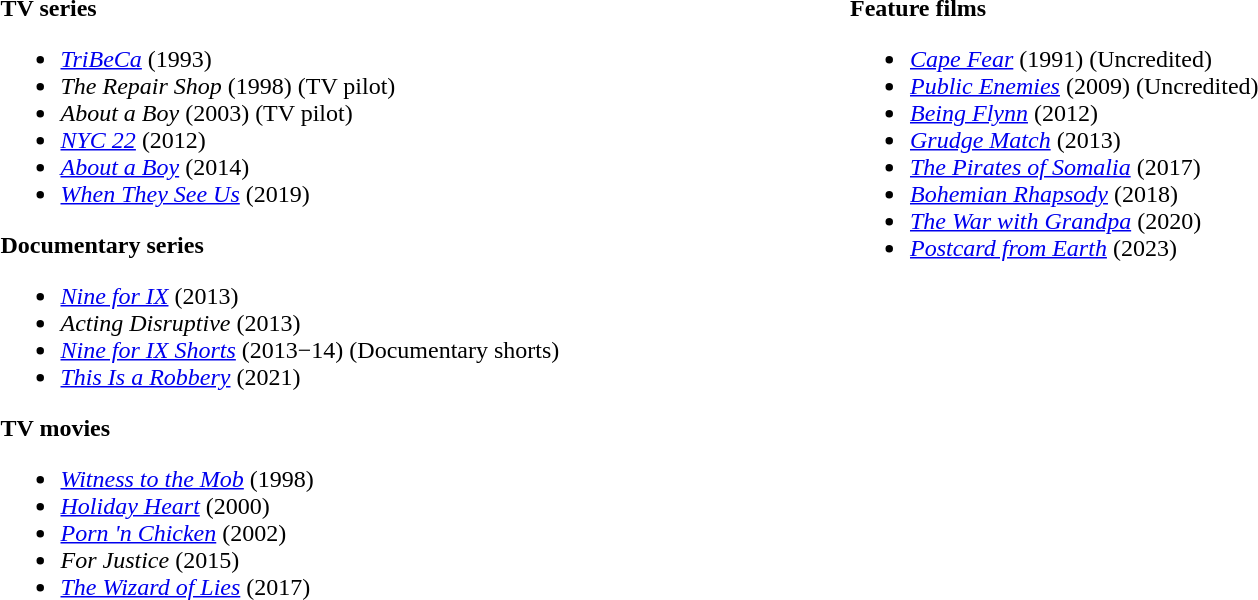<table style="width:100%;">
<tr style="vertical-align:top;">
<td width="45%"><br><strong>TV series</strong><ul><li><em><a href='#'>TriBeCa</a></em> (1993)</li><li><em>The Repair Shop</em> (1998) (TV pilot)</li><li><em>About a Boy</em> (2003) (TV pilot)</li><li><em><a href='#'>NYC 22</a></em> (2012)</li><li><em><a href='#'>About a Boy</a></em> (2014)</li><li><em><a href='#'>When They See Us</a></em> (2019)</li></ul><strong>Documentary series</strong><ul><li><em><a href='#'>Nine for IX</a></em> (2013)</li><li><em>Acting Disruptive</em> (2013)</li><li><em><a href='#'>Nine for IX Shorts</a></em> (2013−14) (Documentary shorts)</li><li><em><a href='#'>This Is a Robbery</a></em> (2021)</li></ul><strong>TV movies</strong><ul><li><em><a href='#'>Witness to the Mob</a></em> (1998)</li><li><em><a href='#'>Holiday Heart</a></em> (2000)</li><li><em><a href='#'>Porn 'n Chicken</a></em> (2002)</li><li><em>For Justice</em> (2015)</li><li><em><a href='#'>The Wizard of Lies</a></em> (2017)</li></ul></td>
<td width="55%"><br><strong>Feature films</strong><ul><li><em><a href='#'>Cape Fear</a></em> (1991) (Uncredited)</li><li><em><a href='#'>Public Enemies</a></em> (2009) (Uncredited)</li><li><em><a href='#'>Being Flynn</a></em> (2012)</li><li><em><a href='#'>Grudge Match</a></em> (2013)</li><li><em><a href='#'>The Pirates of Somalia</a></em> (2017)</li><li><em><a href='#'>Bohemian Rhapsody</a></em> (2018)</li><li><em><a href='#'>The War with Grandpa</a></em> (2020)</li><li><em><a href='#'>Postcard from Earth</a></em> (2023)</li></ul></td>
<td width="50%"></td>
</tr>
</table>
